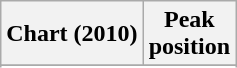<table class="wikitable sortable plainrowheaders" style="text-align:center">
<tr>
<th>Chart (2010)</th>
<th>Peak<br>position</th>
</tr>
<tr>
</tr>
<tr>
</tr>
<tr>
</tr>
<tr>
</tr>
<tr>
</tr>
</table>
